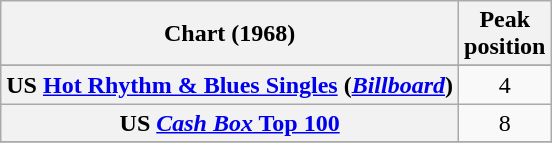<table class="wikitable sortable plainrowheaders" style="text-align:center">
<tr>
<th scope="col">Chart (1968)</th>
<th scope="col">Peak<br> position</th>
</tr>
<tr>
</tr>
<tr>
</tr>
<tr>
<th scope="row">US <a href='#'>Hot Rhythm & Blues Singles</a> (<em><a href='#'>Billboard</a></em>)</th>
<td align="center">4</td>
</tr>
<tr>
<th scope="row">US <a href='#'><em>Cash Box</em> Top 100</a></th>
<td align=“center”>8</td>
</tr>
<tr>
</tr>
</table>
